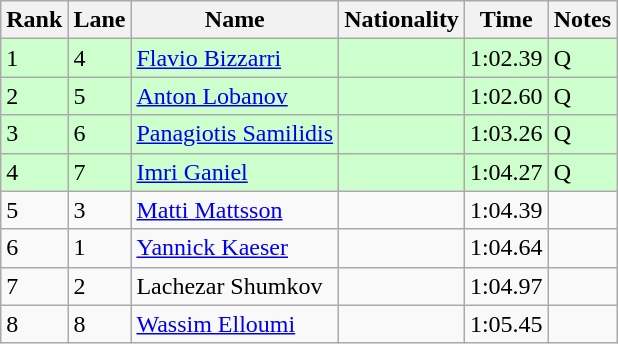<table class="wikitable">
<tr>
<th>Rank</th>
<th>Lane</th>
<th>Name</th>
<th>Nationality</th>
<th>Time</th>
<th>Notes</th>
</tr>
<tr bgcolor=ccffcc>
<td>1</td>
<td>4</td>
<td><a href='#'>Flavio Bizzarri</a></td>
<td></td>
<td>1:02.39</td>
<td>Q</td>
</tr>
<tr bgcolor=ccffcc>
<td>2</td>
<td>5</td>
<td><a href='#'>Anton Lobanov</a></td>
<td></td>
<td>1:02.60</td>
<td>Q</td>
</tr>
<tr bgcolor=ccffcc>
<td>3</td>
<td>6</td>
<td><a href='#'>Panagiotis Samilidis</a></td>
<td></td>
<td>1:03.26</td>
<td>Q</td>
</tr>
<tr bgcolor=ccffcc>
<td>4</td>
<td>7</td>
<td><a href='#'>Imri Ganiel</a></td>
<td></td>
<td>1:04.27</td>
<td>Q</td>
</tr>
<tr>
<td>5</td>
<td>3</td>
<td><a href='#'>Matti Mattsson</a></td>
<td></td>
<td>1:04.39</td>
<td></td>
</tr>
<tr>
<td>6</td>
<td>1</td>
<td><a href='#'>Yannick Kaeser</a></td>
<td></td>
<td>1:04.64</td>
<td></td>
</tr>
<tr>
<td>7</td>
<td>2</td>
<td>Lachezar Shumkov</td>
<td></td>
<td>1:04.97</td>
<td></td>
</tr>
<tr>
<td>8</td>
<td>8</td>
<td><a href='#'>Wassim Elloumi</a></td>
<td></td>
<td>1:05.45</td>
<td></td>
</tr>
</table>
